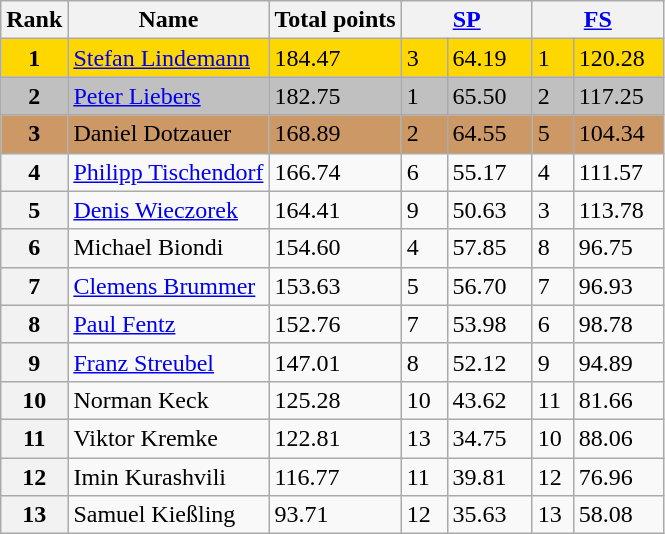<table class="wikitable sortable">
<tr>
<th>Rank</th>
<th>Name</th>
<th>Total points</th>
<th colspan="2" width="80px"><a href='#'>SP</a></th>
<th colspan="2" width="80px"><a href='#'>FS</a></th>
</tr>
<tr bgcolor="gold">
<td align="center"><strong>1</strong></td>
<td><a href='#'>Stefan Lindemann</a></td>
<td>184.47</td>
<td>3</td>
<td>64.19</td>
<td>1</td>
<td>120.28</td>
</tr>
<tr bgcolor="silver">
<td align="center"><strong>2</strong></td>
<td><a href='#'>Peter Liebers</a></td>
<td>182.75</td>
<td>1</td>
<td>65.50</td>
<td>2</td>
<td>117.25</td>
</tr>
<tr bgcolor="cc9966">
<td align="center"><strong>3</strong></td>
<td>Daniel Dotzauer</td>
<td>168.89</td>
<td>2</td>
<td>64.55</td>
<td>5</td>
<td>104.34</td>
</tr>
<tr>
<th>4</th>
<td><a href='#'>Philipp Tischendorf</a></td>
<td>166.74</td>
<td>6</td>
<td>55.17</td>
<td>4</td>
<td>111.57</td>
</tr>
<tr>
<th>5</th>
<td><a href='#'>Denis Wieczorek</a></td>
<td>164.41</td>
<td>9</td>
<td>50.63</td>
<td>3</td>
<td>113.78</td>
</tr>
<tr>
<th>6</th>
<td>Michael Biondi</td>
<td>154.60</td>
<td>4</td>
<td>57.85</td>
<td>8</td>
<td>96.75</td>
</tr>
<tr>
<th>7</th>
<td><a href='#'>Clemens Brummer</a></td>
<td>153.63</td>
<td>5</td>
<td>56.70</td>
<td>7</td>
<td>96.93</td>
</tr>
<tr>
<th>8</th>
<td><a href='#'>Paul Fentz</a></td>
<td>152.76</td>
<td>7</td>
<td>53.98</td>
<td>6</td>
<td>98.78</td>
</tr>
<tr>
<th>9</th>
<td><a href='#'>Franz Streubel</a></td>
<td>147.01</td>
<td>8</td>
<td>52.12</td>
<td>9</td>
<td>94.89</td>
</tr>
<tr>
<th>10</th>
<td>Norman Keck</td>
<td>125.28</td>
<td>10</td>
<td>43.62</td>
<td>11</td>
<td>81.66</td>
</tr>
<tr>
<th>11</th>
<td>Viktor Kremke</td>
<td>122.81</td>
<td>13</td>
<td>34.75</td>
<td>10</td>
<td>88.06</td>
</tr>
<tr>
<th>12</th>
<td>Imin Kurashvili</td>
<td>116.77</td>
<td>11</td>
<td>39.81</td>
<td>12</td>
<td>76.96</td>
</tr>
<tr>
<th>13</th>
<td>Samuel Kießling</td>
<td>93.71</td>
<td>12</td>
<td>35.63</td>
<td>13</td>
<td>58.08</td>
</tr>
</table>
